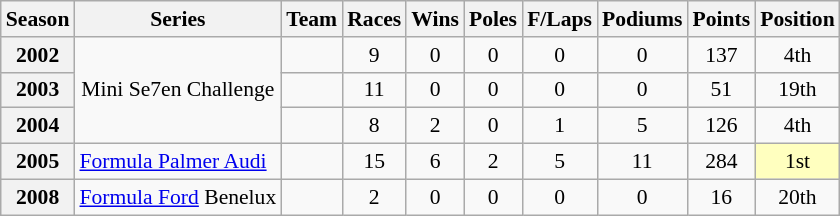<table class="wikitable" style="font-size: 90%; text-align:center">
<tr>
<th>Season</th>
<th>Series</th>
<th>Team</th>
<th>Races</th>
<th>Wins</th>
<th>Poles</th>
<th>F/Laps</th>
<th>Podiums</th>
<th>Points</th>
<th>Position</th>
</tr>
<tr>
<th>2002</th>
<td rowspan=3>Mini Se7en Challenge</td>
<td align=left></td>
<td>9</td>
<td>0</td>
<td>0</td>
<td>0</td>
<td>0</td>
<td>137</td>
<td>4th</td>
</tr>
<tr>
<th>2003</th>
<td align=left></td>
<td>11</td>
<td>0</td>
<td>0</td>
<td>0</td>
<td>0</td>
<td>51</td>
<td>19th</td>
</tr>
<tr>
<th>2004</th>
<td align=left></td>
<td>8</td>
<td>2</td>
<td>0</td>
<td>1</td>
<td>5</td>
<td>126</td>
<td>4th</td>
</tr>
<tr>
<th>2005</th>
<td align=left><a href='#'>Formula Palmer Audi</a></td>
<td align=left></td>
<td>15</td>
<td>6</td>
<td>2</td>
<td>5</td>
<td>11</td>
<td>284</td>
<td style="background:#FFFFBF;">1st</td>
</tr>
<tr>
<th>2008</th>
<td align=left><a href='#'>Formula Ford</a> Benelux</td>
<td align=left></td>
<td>2</td>
<td>0</td>
<td>0</td>
<td>0</td>
<td>0</td>
<td>16</td>
<td>20th</td>
</tr>
</table>
